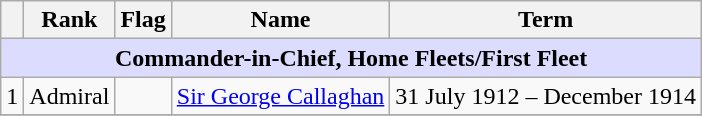<table class="wikitable">
<tr>
<th></th>
<th>Rank</th>
<th>Flag</th>
<th>Name</th>
<th>Term</th>
</tr>
<tr>
<td colspan="5" align="center" style="background:#dcdcfe;"><strong>Commander-in-Chief, Home Fleets/First Fleet</strong></td>
</tr>
<tr>
<td>1</td>
<td>Admiral</td>
<td></td>
<td><a href='#'>Sir George Callaghan</a></td>
<td>31 July 1912 – December 1914</td>
</tr>
<tr>
</tr>
</table>
